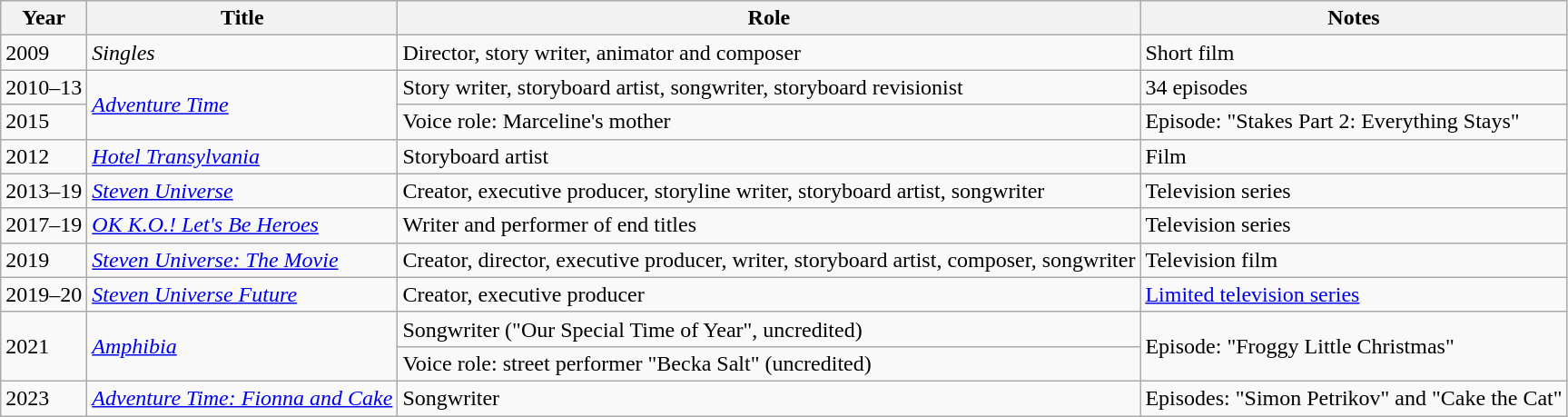<table class="wikitable">
<tr>
<th>Year</th>
<th>Title</th>
<th>Role</th>
<th>Notes</th>
</tr>
<tr>
<td>2009</td>
<td><em>Singles</em></td>
<td>Director, story writer, animator and composer</td>
<td>Short film</td>
</tr>
<tr>
<td>2010–13</td>
<td rowspan="2"><em><a href='#'>Adventure Time</a></em></td>
<td>Story writer, storyboard artist, songwriter, storyboard revisionist</td>
<td>34 episodes</td>
</tr>
<tr>
<td>2015</td>
<td>Voice role: Marceline's mother</td>
<td>Episode: "Stakes Part 2: Everything Stays"</td>
</tr>
<tr>
<td>2012</td>
<td><em><a href='#'>Hotel Transylvania</a></em></td>
<td>Storyboard artist</td>
<td>Film</td>
</tr>
<tr>
<td>2013–19</td>
<td><em><a href='#'>Steven Universe</a></em></td>
<td>Creator, executive producer, storyline writer, storyboard artist, songwriter</td>
<td>Television series</td>
</tr>
<tr>
<td>2017–19</td>
<td><em><a href='#'>OK K.O.! Let's Be Heroes</a></em></td>
<td>Writer and performer of end titles</td>
<td>Television series</td>
</tr>
<tr>
<td>2019</td>
<td><em><a href='#'>Steven Universe: The Movie</a></em></td>
<td>Creator, director, executive producer, writer, storyboard artist, composer, songwriter</td>
<td>Television film</td>
</tr>
<tr>
<td>2019–20</td>
<td><em><a href='#'>Steven Universe Future</a></em></td>
<td>Creator, executive producer</td>
<td><a href='#'>Limited television series</a></td>
</tr>
<tr>
<td rowspan="2">2021</td>
<td rowspan="2"><em><a href='#'>Amphibia</a></em></td>
<td>Songwriter ("Our Special Time of Year", uncredited)</td>
<td rowspan="2">Episode: "Froggy Little Christmas"</td>
</tr>
<tr>
<td>Voice role: street performer "Becka Salt" (uncredited)</td>
</tr>
<tr>
<td>2023</td>
<td><em><a href='#'>Adventure Time: Fionna and Cake</a></em></td>
<td>Songwriter</td>
<td>Episodes: "Simon Petrikov" and "Cake the Cat"</td>
</tr>
</table>
